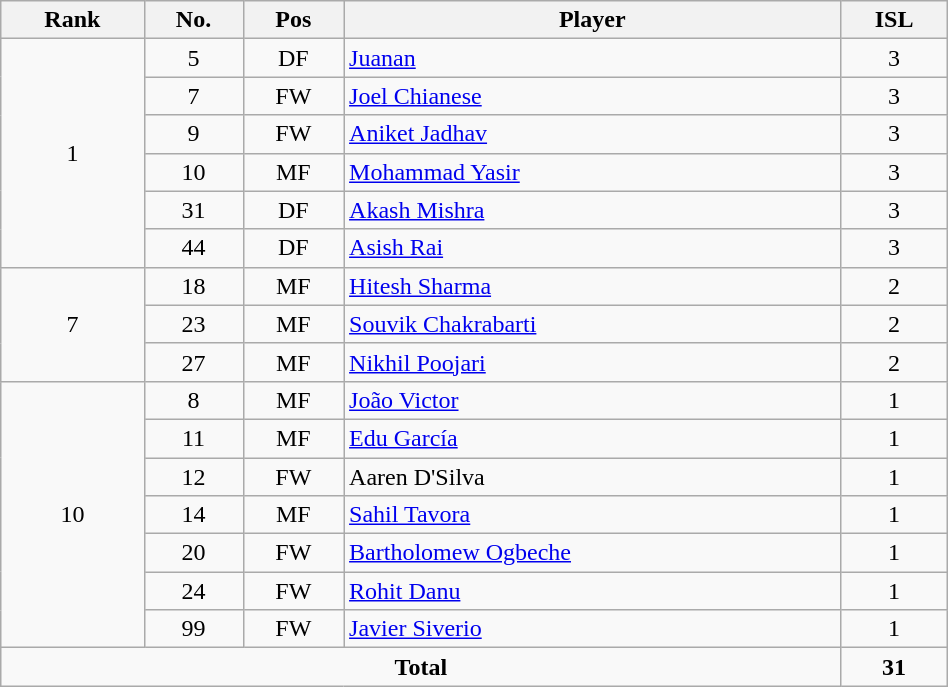<table class="wikitable" style="text-align: center;width:50%;">
<tr>
<th>Rank</th>
<th>No.</th>
<th>Pos</th>
<th>Player</th>
<th>ISL</th>
</tr>
<tr>
<td rowspan="6">1</td>
<td>5</td>
<td>DF</td>
<td align=left> <a href='#'>Juanan</a></td>
<td>3</td>
</tr>
<tr>
<td>7</td>
<td>FW</td>
<td align=left> <a href='#'>Joel Chianese</a></td>
<td>3</td>
</tr>
<tr>
<td>9</td>
<td>FW</td>
<td align=left> <a href='#'>Aniket Jadhav</a></td>
<td>3</td>
</tr>
<tr>
<td>10</td>
<td>MF</td>
<td align=left> <a href='#'>Mohammad Yasir</a></td>
<td>3</td>
</tr>
<tr>
<td>31</td>
<td>DF</td>
<td align=left> <a href='#'>Akash Mishra</a></td>
<td>3</td>
</tr>
<tr>
<td>44</td>
<td>DF</td>
<td align=left> <a href='#'>Asish Rai</a></td>
<td>3</td>
</tr>
<tr>
<td rowspan="3">7</td>
<td>18</td>
<td>MF</td>
<td align=left> <a href='#'>Hitesh Sharma</a></td>
<td>2</td>
</tr>
<tr>
<td>23</td>
<td>MF</td>
<td align=left> <a href='#'>Souvik Chakrabarti</a></td>
<td>2</td>
</tr>
<tr>
<td>27</td>
<td>MF</td>
<td align=left> <a href='#'>Nikhil Poojari</a></td>
<td>2</td>
</tr>
<tr>
<td rowspan="7">10</td>
<td>8</td>
<td>MF</td>
<td align=left> <a href='#'>João Victor</a></td>
<td>1</td>
</tr>
<tr>
<td>11</td>
<td>MF</td>
<td align=left> <a href='#'>Edu García</a></td>
<td>1</td>
</tr>
<tr>
<td>12</td>
<td>FW</td>
<td align=left> Aaren D'Silva</td>
<td>1</td>
</tr>
<tr>
<td>14</td>
<td>MF</td>
<td align=left> <a href='#'>Sahil Tavora</a></td>
<td>1</td>
</tr>
<tr>
<td>20</td>
<td>FW</td>
<td align=left> <a href='#'>Bartholomew Ogbeche</a></td>
<td>1</td>
</tr>
<tr>
<td>24</td>
<td>FW</td>
<td align=left> <a href='#'>Rohit Danu</a></td>
<td>1</td>
</tr>
<tr>
<td>99</td>
<td>FW</td>
<td align=left> <a href='#'>Javier Siverio</a></td>
<td>1</td>
</tr>
<tr>
<td colspan="4"><strong>Total</strong></td>
<td><strong>31</strong></td>
</tr>
</table>
